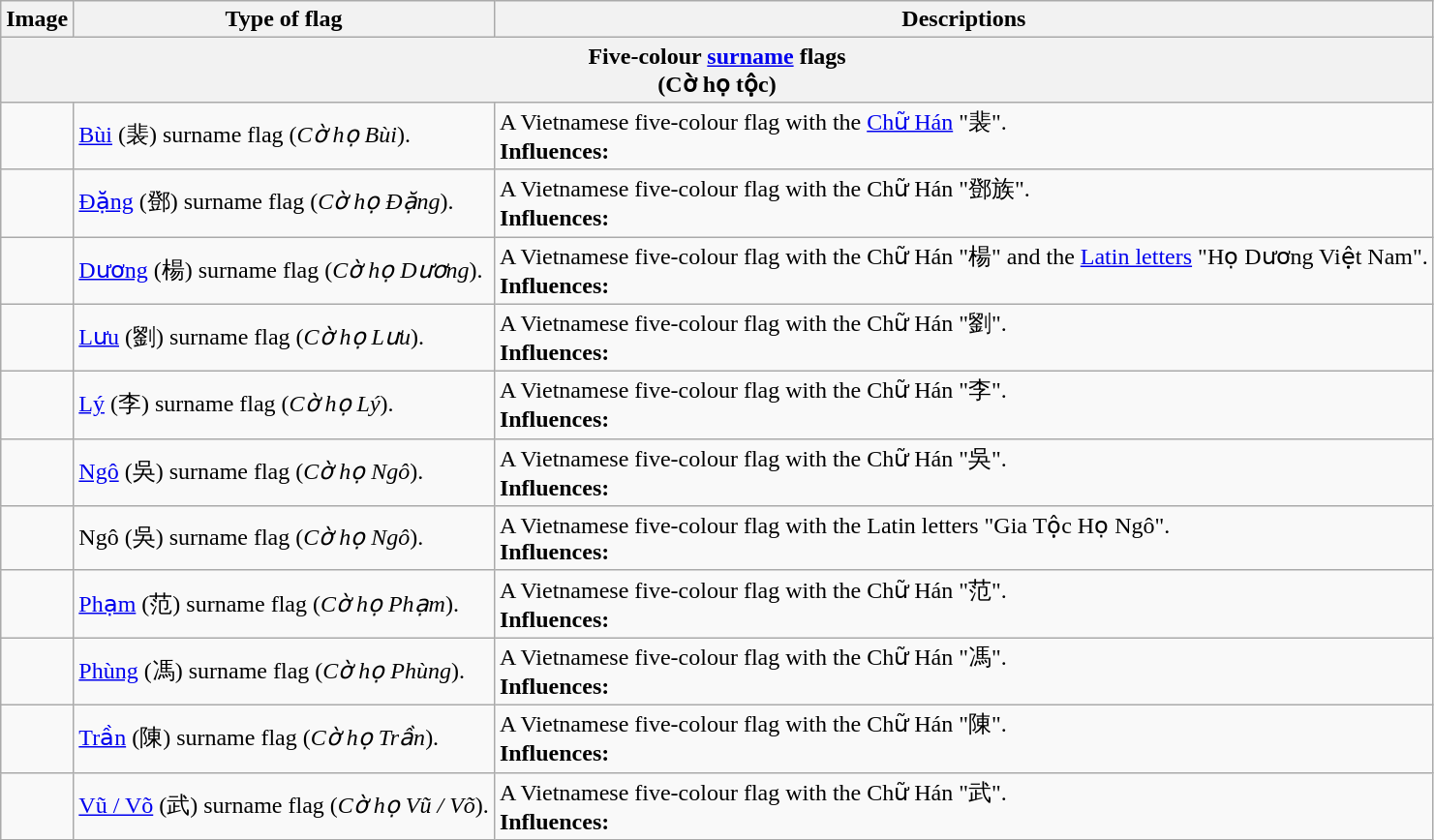<table class="wikitable">
<tr>
<th>Image</th>
<th>Type of flag</th>
<th>Descriptions</th>
</tr>
<tr>
<th colspan=3>Five-colour <a href='#'>surname</a> flags<br>(Cờ họ tộc)</th>
</tr>
<tr>
<td></td>
<td><a href='#'>Bùi</a> (裴) surname flag (<em>Cờ họ Bùi</em>). </td>
<td>A Vietnamese five-colour flag with the <a href='#'>Chữ Hán</a> "裴".<br><strong>Influences:</strong> </td>
</tr>
<tr>
<td></td>
<td><a href='#'>Đặng</a> (鄧) surname flag (<em>Cờ họ Đặng</em>). </td>
<td>A Vietnamese five-colour flag with the Chữ Hán "鄧族".<br><strong>Influences:</strong> </td>
</tr>
<tr>
<td></td>
<td><a href='#'>Dương</a> (楊) surname flag (<em>Cờ họ Dương</em>). </td>
<td>A Vietnamese five-colour flag with the Chữ Hán "楊" and the <a href='#'>Latin letters</a> "Họ Dương Việt Nam".<br><strong>Influences:</strong> </td>
</tr>
<tr>
<td></td>
<td><a href='#'>Lưu</a> (劉) surname flag (<em>Cờ họ Lưu</em>). </td>
<td>A Vietnamese five-colour flag with the Chữ Hán "劉".<br><strong>Influences:</strong> </td>
</tr>
<tr>
<td></td>
<td><a href='#'>Lý</a> (李) surname flag (<em>Cờ họ Lý</em>). </td>
<td>A Vietnamese five-colour flag with the Chữ Hán "李".<br><strong>Influences:</strong> </td>
</tr>
<tr>
<td></td>
<td><a href='#'>Ngô</a> (吳) surname flag (<em>Cờ họ Ngô</em>). </td>
<td>A Vietnamese five-colour flag with the Chữ Hán "吳".<br><strong>Influences:</strong> </td>
</tr>
<tr>
<td></td>
<td>Ngô (吳) surname flag (<em>Cờ họ Ngô</em>).</td>
<td>A Vietnamese five-colour flag with the Latin letters "Gia Tộc Họ Ngô".<br><strong>Influences:</strong> </td>
</tr>
<tr>
<td></td>
<td><a href='#'>Phạm</a> (范) surname flag (<em>Cờ họ Phạm</em>). </td>
<td>A Vietnamese five-colour flag with the Chữ Hán "范".<br><strong>Influences:</strong> </td>
</tr>
<tr>
<td></td>
<td><a href='#'>Phùng</a> (馮) surname flag (<em>Cờ họ Phùng</em>). </td>
<td>A Vietnamese five-colour flag with the Chữ Hán "馮".<br><strong>Influences:</strong> </td>
</tr>
<tr>
<td></td>
<td><a href='#'>Trần</a> (陳) surname flag (<em>Cờ họ Trần</em>).</td>
<td>A Vietnamese five-colour flag with the Chữ Hán "陳".<br><strong>Influences:</strong> </td>
</tr>
<tr>
<td></td>
<td><a href='#'>Vũ / Võ</a> (武) surname flag (<em>Cờ họ Vũ / Võ</em>).</td>
<td>A Vietnamese five-colour flag with the Chữ Hán "武".<br><strong>Influences:</strong> </td>
</tr>
</table>
